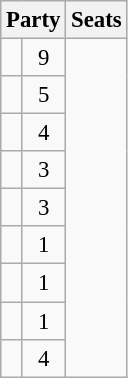<table class="wikitable" style="font-size: 95%;">
<tr>
<th colspan=2>Party</th>
<th>Seats</th>
</tr>
<tr>
<td></td>
<td align="center">9</td>
</tr>
<tr>
<td></td>
<td align="center">5</td>
</tr>
<tr>
<td></td>
<td align="center">4</td>
</tr>
<tr>
<td></td>
<td align="center">3</td>
</tr>
<tr>
<td></td>
<td align="center">3</td>
</tr>
<tr>
<td></td>
<td align="center">1</td>
</tr>
<tr>
<td></td>
<td align="center">1</td>
</tr>
<tr>
<td></td>
<td align="center">1</td>
</tr>
<tr>
<td></td>
<td align="center">4</td>
</tr>
</table>
